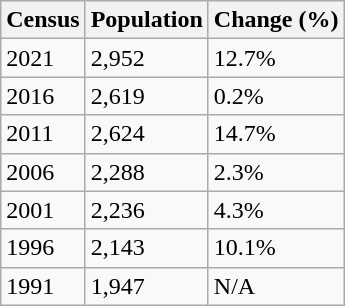<table class="wikitable">
<tr>
<th>Census</th>
<th>Population</th>
<th>Change (%)</th>
</tr>
<tr>
<td>2021</td>
<td>2,952</td>
<td> 12.7%</td>
</tr>
<tr>
<td>2016</td>
<td>2,619</td>
<td> 0.2%</td>
</tr>
<tr>
<td>2011</td>
<td>2,624</td>
<td> 14.7%</td>
</tr>
<tr>
<td>2006</td>
<td>2,288</td>
<td> 2.3%</td>
</tr>
<tr>
<td>2001</td>
<td>2,236</td>
<td> 4.3%</td>
</tr>
<tr>
<td>1996</td>
<td>2,143</td>
<td> 10.1%</td>
</tr>
<tr>
<td>1991</td>
<td>1,947</td>
<td>N/A</td>
</tr>
</table>
